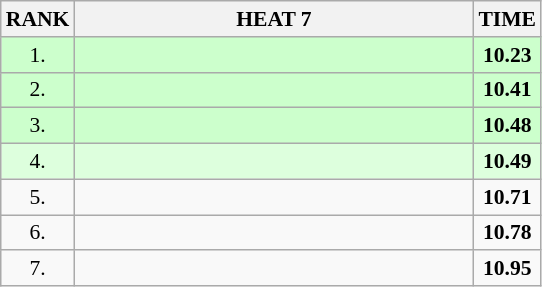<table class="wikitable" style="border-collapse: collapse; font-size: 90%;">
<tr>
<th>RANK</th>
<th align="left" style="width: 18em">HEAT 7</th>
<th>TIME</th>
</tr>
<tr style="background:#ccffcc;">
<td align="center">1.</td>
<td></td>
<td align="center"><strong>10.23</strong></td>
</tr>
<tr style="background:#ccffcc;">
<td align="center">2.</td>
<td></td>
<td align="center"><strong>10.41</strong></td>
</tr>
<tr style="background:#ccffcc;">
<td align="center">3.</td>
<td></td>
<td align="center"><strong>10.48</strong></td>
</tr>
<tr style="background:#ddffdd;">
<td align="center">4.</td>
<td></td>
<td align="center"><strong>10.49</strong></td>
</tr>
<tr>
<td align="center">5.</td>
<td></td>
<td align="center"><strong>10.71</strong></td>
</tr>
<tr>
<td align="center">6.</td>
<td></td>
<td align="center"><strong>10.78</strong></td>
</tr>
<tr>
<td align="center">7.</td>
<td></td>
<td align="center"><strong>10.95</strong></td>
</tr>
</table>
